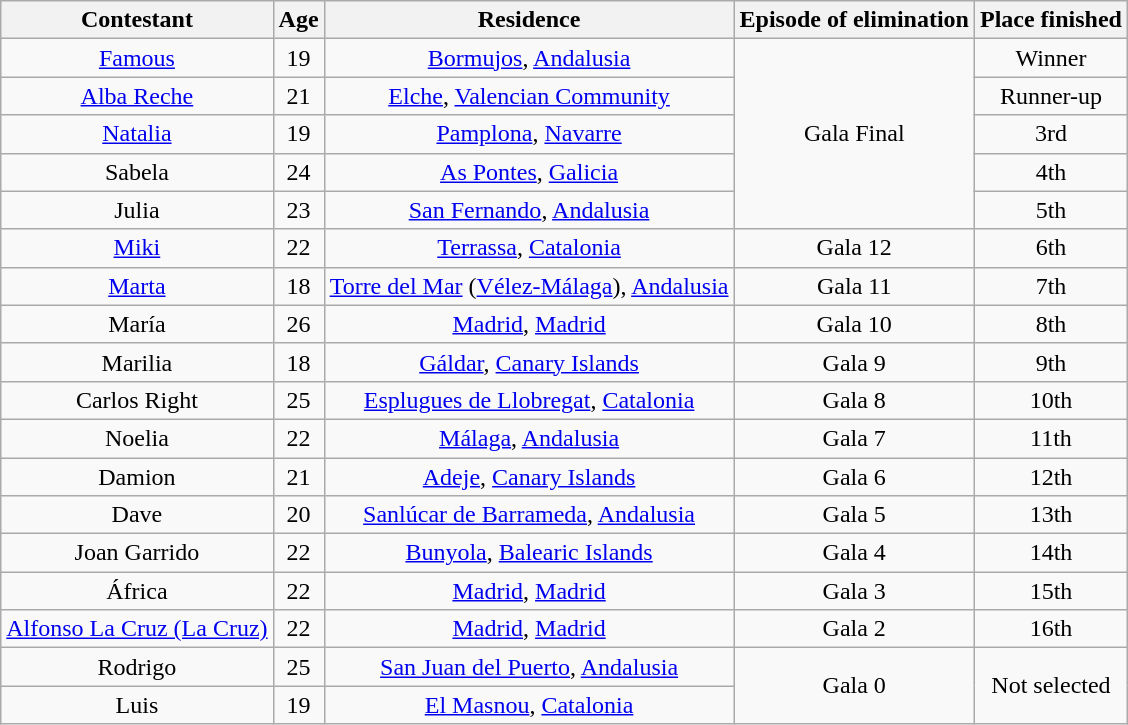<table class="wikitable sortable" style="text-align:center">
<tr>
<th>Contestant</th>
<th>Age</th>
<th>Residence</th>
<th>Episode of elimination</th>
<th>Place finished</th>
</tr>
<tr>
<td><a href='#'>Famous</a></td>
<td>19</td>
<td><a href='#'>Bormujos</a>, <a href='#'>Andalusia</a></td>
<td rowspan=5>Gala Final</td>
<td>Winner</td>
</tr>
<tr>
<td><a href='#'>Alba Reche</a></td>
<td>21</td>
<td><a href='#'>Elche</a>, <a href='#'>Valencian Community</a></td>
<td>Runner-up</td>
</tr>
<tr>
<td><a href='#'>Natalia</a></td>
<td>19</td>
<td><a href='#'>Pamplona</a>, <a href='#'>Navarre</a></td>
<td>3rd</td>
</tr>
<tr>
<td>Sabela</td>
<td>24</td>
<td><a href='#'> As Pontes</a>, <a href='#'>Galicia</a></td>
<td>4th</td>
</tr>
<tr>
<td>Julia</td>
<td>23</td>
<td><a href='#'>San Fernando</a>, <a href='#'>Andalusia</a></td>
<td>5th</td>
</tr>
<tr>
<td><a href='#'>Miki</a></td>
<td>22</td>
<td><a href='#'>Terrassa</a>, <a href='#'>Catalonia</a></td>
<td>Gala 12</td>
<td>6th</td>
</tr>
<tr>
<td><a href='#'>Marta</a></td>
<td>18</td>
<td><a href='#'>Torre del Mar</a> (<a href='#'>Vélez-Málaga</a>), <a href='#'>Andalusia</a></td>
<td>Gala 11</td>
<td>7th</td>
</tr>
<tr>
<td>María</td>
<td>26</td>
<td><a href='#'>Madrid</a>, <a href='#'>Madrid</a></td>
<td>Gala 10</td>
<td>8th</td>
</tr>
<tr>
<td>Marilia</td>
<td>18</td>
<td><a href='#'>Gáldar</a>, <a href='#'>Canary Islands</a></td>
<td>Gala 9</td>
<td>9th</td>
</tr>
<tr>
<td>Carlos Right</td>
<td>25</td>
<td><a href='#'>Esplugues de Llobregat</a>, <a href='#'>Catalonia</a></td>
<td>Gala 8</td>
<td>10th</td>
</tr>
<tr>
<td>Noelia</td>
<td>22</td>
<td><a href='#'>Málaga</a>, <a href='#'>Andalusia</a></td>
<td>Gala 7</td>
<td>11th</td>
</tr>
<tr>
<td>Damion</td>
<td>21</td>
<td><a href='#'>Adeje</a>, <a href='#'>Canary Islands</a></td>
<td>Gala 6</td>
<td>12th</td>
</tr>
<tr>
<td>Dave</td>
<td>20</td>
<td><a href='#'>Sanlúcar de Barrameda</a>, <a href='#'>Andalusia</a></td>
<td>Gala 5</td>
<td>13th</td>
</tr>
<tr>
<td>Joan Garrido</td>
<td>22</td>
<td><a href='#'>Bunyola</a>, <a href='#'>Balearic Islands</a></td>
<td>Gala 4</td>
<td>14th</td>
</tr>
<tr>
<td>África</td>
<td>22</td>
<td><a href='#'>Madrid</a>, <a href='#'>Madrid</a></td>
<td>Gala 3</td>
<td>15th</td>
</tr>
<tr>
<td><a href='#'>Alfonso La Cruz (La Cruz)</a></td>
<td>22</td>
<td><a href='#'>Madrid</a>, <a href='#'>Madrid</a></td>
<td>Gala 2</td>
<td>16th</td>
</tr>
<tr>
<td>Rodrigo</td>
<td>25</td>
<td><a href='#'>San Juan del Puerto</a>, <a href='#'>Andalusia</a></td>
<td rowspan=2>Gala 0</td>
<td rowspan=2>Not selected</td>
</tr>
<tr>
<td>Luis</td>
<td>19</td>
<td><a href='#'>El Masnou</a>, <a href='#'>Catalonia</a></td>
</tr>
</table>
